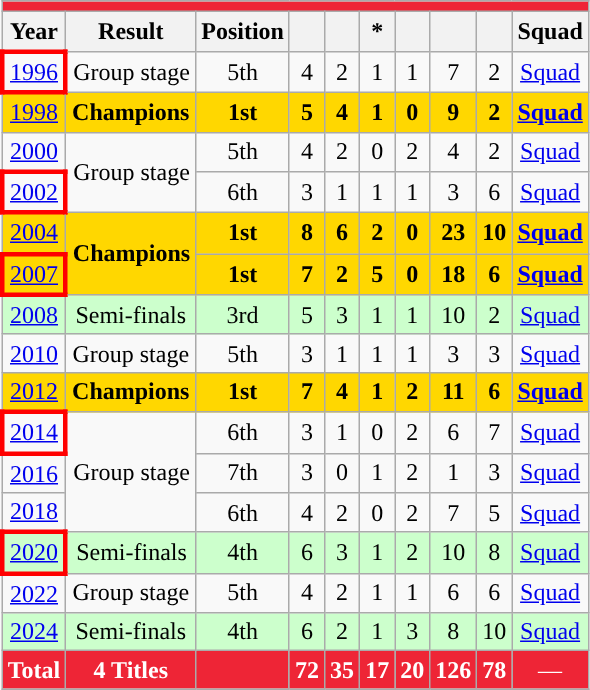<table class="wikitable" style="text-align:center;">
<tr>
<th colspan=10 style="background: #EE2536; color: #FFFFFF;"><a href='#'></a></th>
</tr>
<tr>
<th>Year</th>
<th>Result</th>
<th>Position</th>
<th></th>
<th></th>
<th>*</th>
<th></th>
<th></th>
<th></th>
<th>Squad</th>
</tr>
<tr>
<td style="border: 3px solid red"> <a href='#'>1996</a></td>
<td>Group stage</td>
<td>5th</td>
<td>4</td>
<td>2</td>
<td>1</td>
<td>1</td>
<td>7</td>
<td>2</td>
<td><a href='#'>Squad</a></td>
</tr>
<tr style="background:gold;">
<td> <a href='#'>1998</a></td>
<td><strong>Champions</strong></td>
<td><strong>1st</strong></td>
<td><strong>5</strong></td>
<td><strong>4</strong></td>
<td><strong>1</strong></td>
<td><strong>0</strong></td>
<td><strong>9</strong></td>
<td><strong>2</strong></td>
<td><strong><a href='#'>Squad</a></strong></td>
</tr>
<tr>
<td> <a href='#'>2000</a></td>
<td rowspan=2>Group stage</td>
<td>5th</td>
<td>4</td>
<td>2</td>
<td>0</td>
<td>2</td>
<td>4</td>
<td>2</td>
<td><a href='#'>Squad</a></td>
</tr>
<tr>
<td style="border: 3px solid red">  <a href='#'>2002</a></td>
<td>6th</td>
<td>3</td>
<td>1</td>
<td>1</td>
<td>1</td>
<td>3</td>
<td>6</td>
<td><a href='#'>Squad</a></td>
</tr>
<tr style="background:gold;">
<td>  <a href='#'>2004</a></td>
<td rowspan=2><strong>Champions</strong></td>
<td><strong>1st</strong></td>
<td><strong>8</strong></td>
<td><strong>6</strong></td>
<td><strong>2</strong></td>
<td><strong>0</strong></td>
<td><strong>23</strong></td>
<td><strong>10</strong></td>
<td><strong><a href='#'>Squad</a></strong></td>
</tr>
<tr style="background:gold;">
<td style="border: 3px solid red">  <a href='#'>2007</a></td>
<td><strong>1st</strong></td>
<td><strong>7</strong></td>
<td><strong>2</strong></td>
<td><strong>5</strong></td>
<td><strong>0</strong></td>
<td><strong>18</strong></td>
<td><strong>6</strong></td>
<td><strong><a href='#'>Squad</a></strong></td>
</tr>
<tr style="background:#cfc;">
<td>  <a href='#'>2008</a></td>
<td>Semi-finals</td>
<td>3rd</td>
<td>5</td>
<td>3</td>
<td>1</td>
<td>1</td>
<td>10</td>
<td>2</td>
<td><a href='#'>Squad</a></td>
</tr>
<tr>
<td>  <a href='#'>2010</a></td>
<td>Group stage</td>
<td>5th</td>
<td>3</td>
<td>1</td>
<td>1</td>
<td>1</td>
<td>3</td>
<td>3</td>
<td><a href='#'>Squad</a></td>
</tr>
<tr style="background:gold;">
<td>  <a href='#'>2012</a></td>
<td><strong>Champions</strong></td>
<td><strong>1st</strong></td>
<td><strong>7</strong></td>
<td><strong>4</strong></td>
<td><strong>1</strong></td>
<td><strong>2</strong></td>
<td><strong>11</strong></td>
<td><strong>6</strong></td>
<td><strong><a href='#'>Squad</a></strong></td>
</tr>
<tr>
<td style="border: 3px solid red">  <a href='#'>2014</a></td>
<td rowspan=3>Group stage</td>
<td>6th</td>
<td>3</td>
<td>1</td>
<td>0</td>
<td>2</td>
<td>6</td>
<td>7</td>
<td><a href='#'>Squad</a></td>
</tr>
<tr>
<td>  <a href='#'>2016</a></td>
<td>7th</td>
<td>3</td>
<td>0</td>
<td>1</td>
<td>2</td>
<td>1</td>
<td>3</td>
<td><a href='#'>Squad</a></td>
</tr>
<tr>
<td> <a href='#'>2018</a></td>
<td>6th</td>
<td>4</td>
<td>2</td>
<td>0</td>
<td>2</td>
<td>7</td>
<td>5</td>
<td><a href='#'>Squad</a></td>
</tr>
<tr style="background:#cfc;">
<td style="border: 3px solid red"> <a href='#'>2020</a></td>
<td>Semi-finals</td>
<td>4th</td>
<td>6</td>
<td>3</td>
<td>1</td>
<td>2</td>
<td>10</td>
<td>8</td>
<td><a href='#'>Squad</a></td>
</tr>
<tr>
<td> <a href='#'>2022</a></td>
<td>Group stage</td>
<td>5th</td>
<td>4</td>
<td>2</td>
<td>1</td>
<td>1</td>
<td>6</td>
<td>6</td>
<td><a href='#'>Squad</a></td>
</tr>
<tr style="background:#cfc;">
<td> <a href='#'>2024</a></td>
<td>Semi-finals</td>
<td>4th</td>
<td>6</td>
<td>2</td>
<td>1</td>
<td>3</td>
<td>8</td>
<td>10</td>
<td><a href='#'>Squad</a></td>
</tr>
<tr>
<td style="background: #EE2536; color: #FFFFFF;"><strong>Total</strong></td>
<td style="background: #EE2536; color: #FFFFFF;"><strong>4 Titles</strong></td>
<td style="background: #EE2536; color: #FFFFFF;"><strong></strong></td>
<td style="background: #EE2536; color: #FFFFFF;"><strong>72</strong></td>
<td style="background: #EE2536; color: #FFFFFF;"><strong>35</strong></td>
<td style="background: #EE2536; color: #FFFFFF;"><strong>17</strong></td>
<td style="background: #EE2536; color: #FFFFFF;"><strong>20</strong></td>
<td style="background: #EE2536; color: #FFFFFF;"><strong>126</strong></td>
<td style="background: #EE2536; color: #FFFFFF;"><strong>78</strong></td>
<td style="background: #EE2536; color: #FFFFFF;">—</td>
</tr>
</table>
